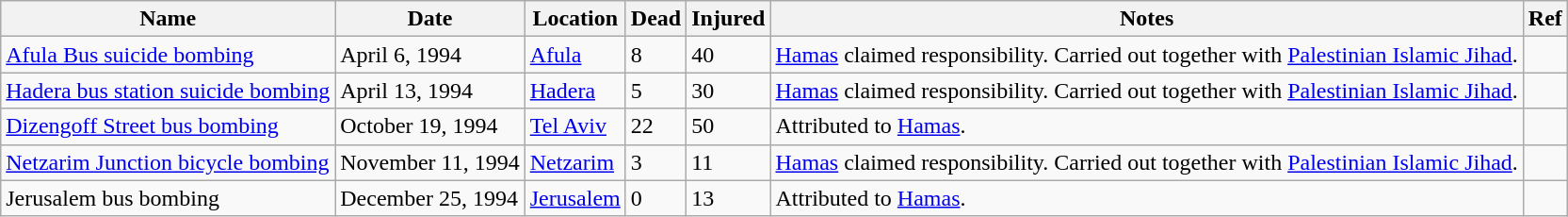<table class="wikitable">
<tr>
<th>Name</th>
<th>Date</th>
<th>Location</th>
<th>Dead</th>
<th>Injured</th>
<th>Notes</th>
<th>Ref</th>
</tr>
<tr>
<td><a href='#'>Afula Bus suicide bombing</a></td>
<td>April 6, 1994</td>
<td><a href='#'>Afula</a></td>
<td>8</td>
<td>40</td>
<td><a href='#'>Hamas</a> claimed responsibility. Carried out together with <a href='#'>Palestinian Islamic Jihad</a>.</td>
<td></td>
</tr>
<tr>
<td><a href='#'>Hadera bus station suicide bombing</a></td>
<td>April 13, 1994</td>
<td><a href='#'>Hadera</a></td>
<td>5</td>
<td>30</td>
<td><a href='#'>Hamas</a> claimed responsibility. Carried out together with <a href='#'>Palestinian Islamic Jihad</a>.</td>
<td></td>
</tr>
<tr>
<td><a href='#'>Dizengoff Street bus bombing</a></td>
<td>October 19, 1994</td>
<td><a href='#'>Tel Aviv</a></td>
<td>22</td>
<td>50</td>
<td>Attributed to <a href='#'>Hamas</a>.</td>
<td></td>
</tr>
<tr>
<td><a href='#'>Netzarim Junction bicycle bombing</a></td>
<td>November 11, 1994</td>
<td><a href='#'>Netzarim</a></td>
<td>3</td>
<td>11</td>
<td><a href='#'>Hamas</a> claimed responsibility. Carried out together with <a href='#'>Palestinian Islamic Jihad</a>.</td>
<td></td>
</tr>
<tr>
<td>Jerusalem bus bombing</td>
<td>December 25, 1994</td>
<td><a href='#'>Jerusalem</a></td>
<td>0</td>
<td>13</td>
<td>Attributed to <a href='#'>Hamas</a>.</td>
<td></td>
</tr>
</table>
